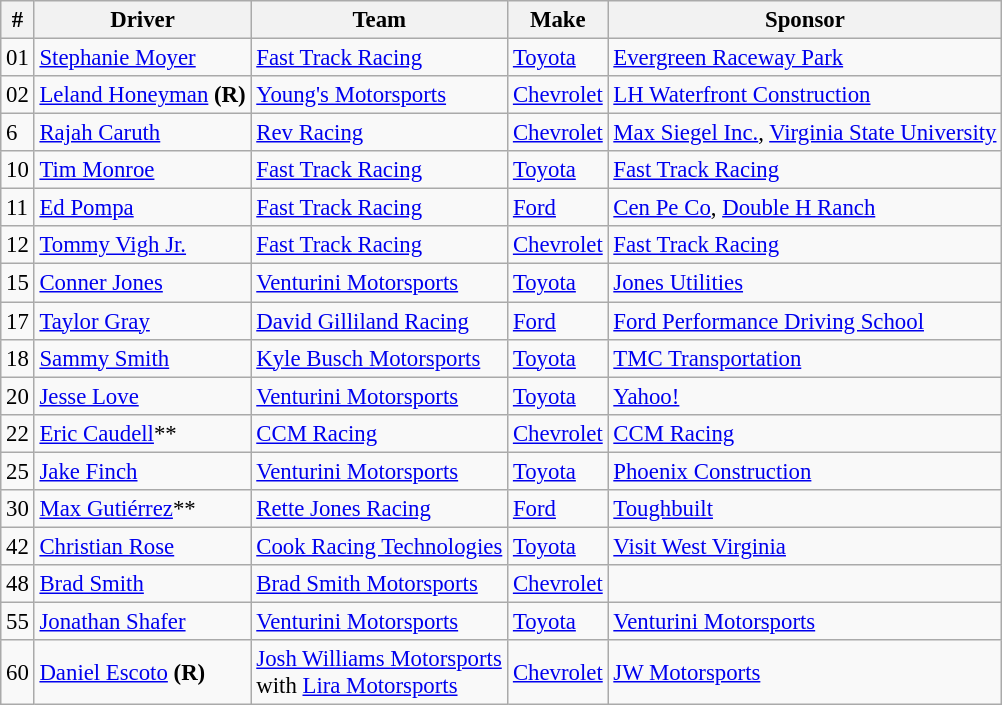<table class="wikitable" style="font-size:95%">
<tr>
<th>#</th>
<th>Driver</th>
<th>Team</th>
<th>Make</th>
<th>Sponsor</th>
</tr>
<tr>
<td>01</td>
<td><a href='#'>Stephanie Moyer</a></td>
<td><a href='#'>Fast Track Racing</a></td>
<td><a href='#'>Toyota</a></td>
<td><a href='#'>Evergreen Raceway Park</a></td>
</tr>
<tr>
<td>02</td>
<td><a href='#'>Leland Honeyman</a> <strong>(R)</strong></td>
<td><a href='#'>Young's Motorsports</a></td>
<td><a href='#'>Chevrolet</a></td>
<td><a href='#'>LH Waterfront Construction</a></td>
</tr>
<tr>
<td>6</td>
<td><a href='#'>Rajah Caruth</a></td>
<td><a href='#'>Rev Racing</a></td>
<td><a href='#'>Chevrolet</a></td>
<td><a href='#'>Max Siegel Inc.</a>, <a href='#'>Virginia State University</a></td>
</tr>
<tr>
<td>10</td>
<td><a href='#'>Tim Monroe</a></td>
<td><a href='#'>Fast Track Racing</a></td>
<td><a href='#'>Toyota</a></td>
<td><a href='#'>Fast Track Racing</a></td>
</tr>
<tr>
<td>11</td>
<td><a href='#'>Ed Pompa</a></td>
<td><a href='#'>Fast Track Racing</a></td>
<td><a href='#'>Ford</a></td>
<td><a href='#'>Cen Pe Co</a>, <a href='#'>Double H Ranch</a></td>
</tr>
<tr>
<td>12</td>
<td><a href='#'>Tommy Vigh Jr.</a></td>
<td><a href='#'>Fast Track Racing</a></td>
<td><a href='#'>Chevrolet</a></td>
<td><a href='#'>Fast Track Racing</a></td>
</tr>
<tr>
<td>15</td>
<td><a href='#'>Conner Jones</a></td>
<td><a href='#'>Venturini Motorsports</a></td>
<td><a href='#'>Toyota</a></td>
<td><a href='#'>Jones Utilities</a></td>
</tr>
<tr>
<td>17</td>
<td><a href='#'>Taylor Gray</a></td>
<td><a href='#'>David Gilliland Racing</a></td>
<td><a href='#'>Ford</a></td>
<td><a href='#'>Ford Performance Driving School</a></td>
</tr>
<tr>
<td>18</td>
<td><a href='#'>Sammy Smith</a></td>
<td><a href='#'>Kyle Busch Motorsports</a></td>
<td><a href='#'>Toyota</a></td>
<td><a href='#'>TMC Transportation</a></td>
</tr>
<tr>
<td>20</td>
<td><a href='#'>Jesse Love</a></td>
<td><a href='#'>Venturini Motorsports</a></td>
<td><a href='#'>Toyota</a></td>
<td><a href='#'>Yahoo!</a></td>
</tr>
<tr>
<td>22</td>
<td><a href='#'>Eric Caudell</a>**</td>
<td><a href='#'>CCM Racing</a></td>
<td><a href='#'>Chevrolet</a></td>
<td><a href='#'>CCM Racing</a></td>
</tr>
<tr>
<td>25</td>
<td><a href='#'>Jake Finch</a></td>
<td><a href='#'>Venturini Motorsports</a></td>
<td><a href='#'>Toyota</a></td>
<td><a href='#'>Phoenix Construction</a></td>
</tr>
<tr>
<td>30</td>
<td><a href='#'>Max Gutiérrez</a>**</td>
<td><a href='#'>Rette Jones Racing</a></td>
<td><a href='#'>Ford</a></td>
<td><a href='#'>Toughbuilt</a></td>
</tr>
<tr>
<td>42</td>
<td><a href='#'>Christian Rose</a></td>
<td><a href='#'>Cook Racing Technologies</a></td>
<td><a href='#'>Toyota</a></td>
<td><a href='#'>Visit West Virginia</a></td>
</tr>
<tr>
<td>48</td>
<td><a href='#'>Brad Smith</a></td>
<td><a href='#'>Brad Smith Motorsports</a></td>
<td><a href='#'>Chevrolet</a></td>
<td></td>
</tr>
<tr>
<td>55</td>
<td><a href='#'>Jonathan Shafer</a></td>
<td><a href='#'>Venturini Motorsports</a></td>
<td><a href='#'>Toyota</a></td>
<td><a href='#'>Venturini Motorsports</a></td>
</tr>
<tr>
<td>60</td>
<td><a href='#'>Daniel Escoto</a> <strong>(R)</strong></td>
<td><a href='#'>Josh Williams Motorsports</a> <br> with <a href='#'>Lira Motorsports</a></td>
<td><a href='#'>Chevrolet</a></td>
<td><a href='#'>JW Motorsports</a></td>
</tr>
</table>
